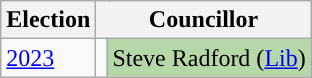<table class="wikitable">
<tr>
<th>Election</th>
<th colspan="2">Councillor</th>
</tr>
<tr>
<td><a href='#'>2023</a></td>
<td style="background-color: "></td>
<td bgcolor="#B6D7A8">Steve Radford (<a href='#'>Lib</a>)</td>
</tr>
</table>
